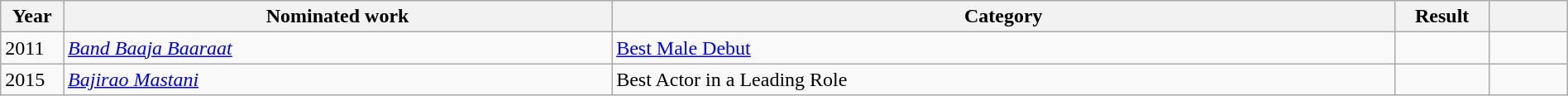<table class="wikitable" style="width:100%;">
<tr>
<th scope="col" style="width:4%;">Year</th>
<th scope="col" style="width:35%;">Nominated work</th>
<th scope="col" style="width:50%;">Category</th>
<th scope="col" style="width:6%;">Result</th>
<th scope="col" style="width:5%;"></th>
</tr>
<tr>
<td>2011</td>
<td><em><a href='#'>Band Baaja Baaraat</a></em></td>
<td><a href='#'>Best Male Debut</a></td>
<td></td>
<td></td>
</tr>
<tr>
<td>2015</td>
<td><em><a href='#'>Bajirao Mastani</a></em></td>
<td>Best Actor in a Leading Role</td>
<td></td>
<td></td>
</tr>
</table>
